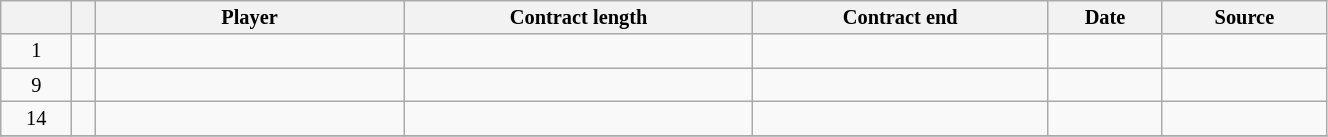<table class="wikitable sortable" style="width:70%; text-align:center; font-size:85%; text-align:centre;">
<tr>
<th></th>
<th></th>
<th scope="col" style="width:200px;">Player</th>
<th>Contract length</th>
<th>Contract end</th>
<th scope="col" style="width:70px;">Date</th>
<th>Source</th>
</tr>
<tr>
<td align=center>1</td>
<td align=center></td>
<td></td>
<td align=center></td>
<td align=center></td>
<td align=center></td>
<td align=center></td>
</tr>
<tr>
<td align=center>9</td>
<td align=center></td>
<td></td>
<td align=center></td>
<td align=center></td>
<td align=center></td>
<td align=center></td>
</tr>
<tr>
<td align=center>14</td>
<td align=center></td>
<td></td>
<td align=center></td>
<td align=center></td>
<td align=center></td>
<td align=center></td>
</tr>
<tr>
</tr>
</table>
